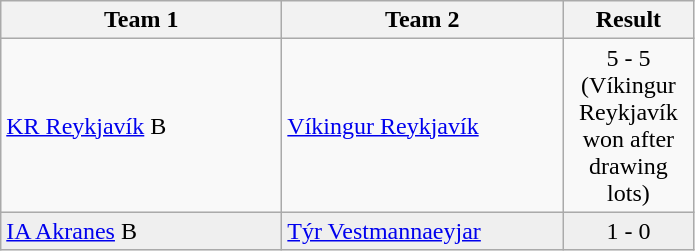<table class="wikitable">
<tr>
<th width="180">Team 1</th>
<th width="180">Team 2</th>
<th width="80">Result</th>
</tr>
<tr>
<td><a href='#'>KR Reykjavík</a> B</td>
<td><a href='#'>Víkingur Reykjavík</a></td>
<td align="center">5 - 5 (Víkingur Reykjavík won after drawing lots)</td>
</tr>
<tr style="background:#EFEFEF">
<td><a href='#'>IA Akranes</a> B</td>
<td><a href='#'>Týr Vestmannaeyjar</a></td>
<td align="center">1 - 0</td>
</tr>
</table>
